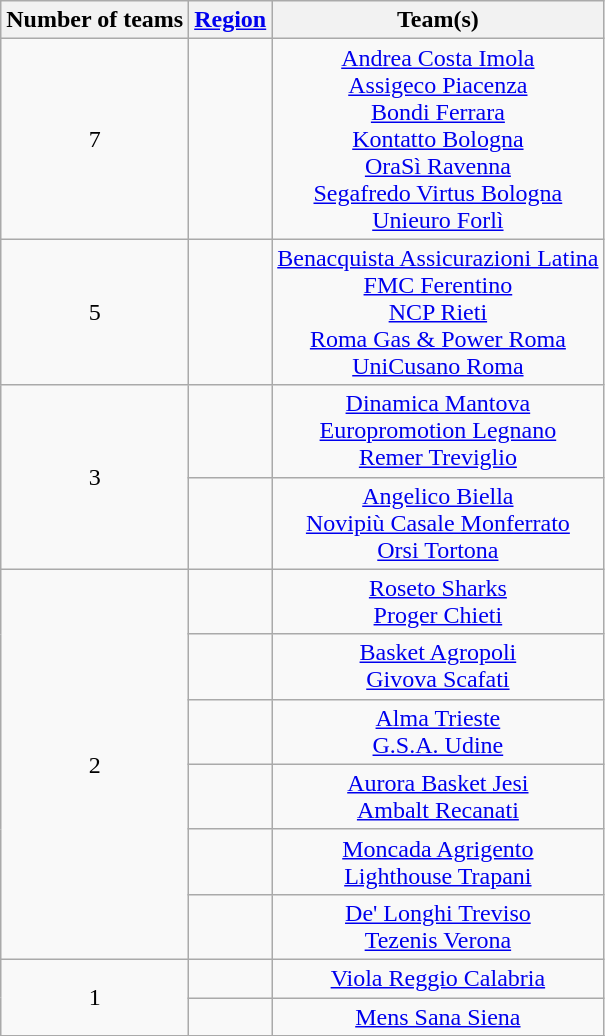<table class="wikitable" style="text-align:center">
<tr>
<th>Number of teams</th>
<th><a href='#'>Region</a></th>
<th>Team(s)</th>
</tr>
<tr>
<td rowspan="1">7</td>
<td align="left"></td>
<td><a href='#'>Andrea Costa Imola</a><br><a href='#'>Assigeco Piacenza</a><br><a href='#'>Bondi Ferrara</a><br><a href='#'>Kontatto Bologna</a><br><a href='#'>OraSì Ravenna</a><br><a href='#'>Segafredo Virtus Bologna</a><br><a href='#'>Unieuro Forlì</a></td>
</tr>
<tr>
<td rowspan="1">5</td>
<td align="left"></td>
<td><a href='#'>Benacquista Assicurazioni Latina</a><br><a href='#'>FMC Ferentino</a><br><a href='#'>NCP Rieti</a><br><a href='#'>Roma Gas & Power Roma</a><br><a href='#'>UniCusano Roma</a></td>
</tr>
<tr>
<td rowspan="2">3</td>
<td align="left"></td>
<td><a href='#'>Dinamica Mantova</a><br> <a href='#'>Europromotion Legnano</a><br> <a href='#'>Remer Treviglio</a></td>
</tr>
<tr>
<td align="left"></td>
<td><a href='#'>Angelico Biella</a><br><a href='#'>Novipiù Casale Monferrato</a><br><a href='#'>Orsi Tortona</a></td>
</tr>
<tr>
<td rowspan="6">2</td>
<td align="left"></td>
<td><a href='#'>Roseto Sharks</a><br><a href='#'>Proger Chieti</a></td>
</tr>
<tr>
<td align="left"></td>
<td><a href='#'>Basket Agropoli</a><br><a href='#'>Givova Scafati</a></td>
</tr>
<tr>
<td align="left"></td>
<td><a href='#'>Alma Trieste</a><br><a href='#'>G.S.A. Udine</a></td>
</tr>
<tr>
<td align="left"></td>
<td><a href='#'>Aurora Basket Jesi</a><br><a href='#'>Ambalt Recanati</a></td>
</tr>
<tr>
<td align="left"></td>
<td><a href='#'>Moncada Agrigento</a><br><a href='#'>Lighthouse Trapani</a></td>
</tr>
<tr>
<td align="left"></td>
<td><a href='#'>De' Longhi Treviso</a><br><a href='#'>Tezenis Verona</a></td>
</tr>
<tr>
<td rowspan="2">1</td>
<td align="left"></td>
<td><a href='#'>Viola Reggio Calabria</a></td>
</tr>
<tr>
<td align="left"></td>
<td><a href='#'>Mens Sana Siena</a></td>
</tr>
<tr>
</tr>
</table>
